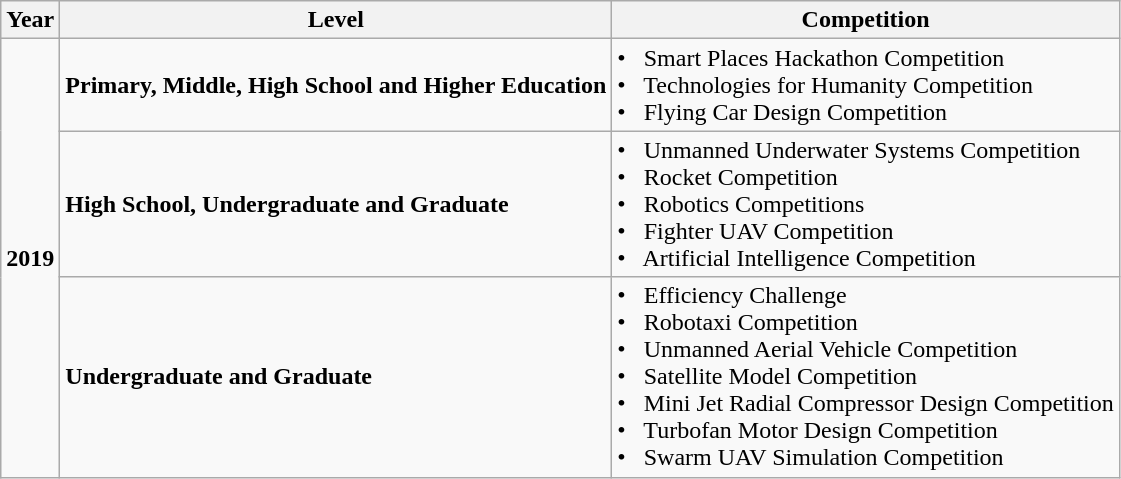<table class="wikitable">
<tr>
<th>Year</th>
<th>Level</th>
<th>Competition</th>
</tr>
<tr>
<td rowspan="3"><strong>2019</strong></td>
<td><strong>Primary, Middle, High School and Higher Education</strong></td>
<td>•    Smart Places Hackathon Competition<br>•    Technologies for Humanity Competition<br>•    Flying Car Design Competition</td>
</tr>
<tr>
<td><strong>High School, Undergraduate and Graduate</strong></td>
<td>•    Unmanned Underwater Systems Competition<br>•    Rocket Competition<br>•    Robotics Competitions<br>•    Fighter UAV Competition<br>•    Artificial Intelligence Competition</td>
</tr>
<tr>
<td><strong>Undergraduate and Graduate</strong></td>
<td>•    Efficiency Challenge<br>•    Robotaxi Competition<br>•    Unmanned Aerial Vehicle Competition<br>•    Satellite Model Competition<br>•    Mini Jet Radial Compressor Design Competition<br>•    Turbofan Motor Design Competition<br>•    Swarm UAV Simulation Competition</td>
</tr>
</table>
